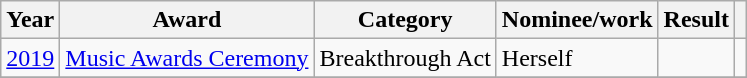<table class="wikitable">
<tr>
<th>Year</th>
<th>Award</th>
<th>Category</th>
<th>Nominee/work</th>
<th>Result</th>
<th></th>
</tr>
<tr>
<td><a href='#'>2019</a></td>
<td><a href='#'>Music Awards Ceremony</a></td>
<td>Breakthrough Act</td>
<td>Herself</td>
<td></td>
<td></td>
</tr>
<tr>
</tr>
</table>
